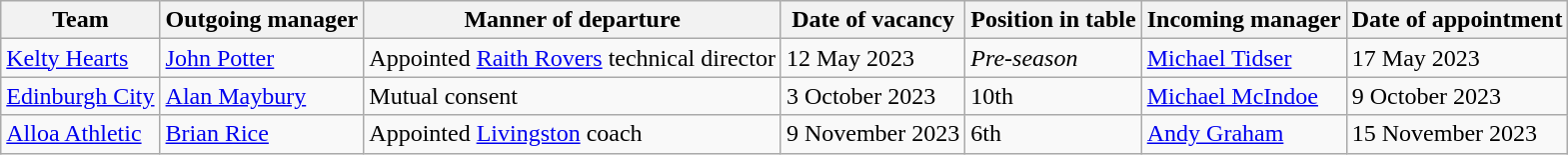<table class="wikitable sortable">
<tr>
<th>Team</th>
<th>Outgoing manager</th>
<th>Manner of departure</th>
<th>Date of vacancy</th>
<th>Position in table</th>
<th>Incoming manager</th>
<th>Date of appointment</th>
</tr>
<tr>
<td><a href='#'>Kelty Hearts</a></td>
<td> <a href='#'>John Potter</a></td>
<td>Appointed <a href='#'>Raith Rovers</a> technical director</td>
<td>12 May 2023</td>
<td><em>Pre-season</em></td>
<td> <a href='#'>Michael Tidser</a></td>
<td>17 May 2023</td>
</tr>
<tr>
<td><a href='#'>Edinburgh City</a></td>
<td> <a href='#'>Alan Maybury</a></td>
<td>Mutual consent</td>
<td>3 October 2023</td>
<td>10th</td>
<td> <a href='#'>Michael McIndoe</a></td>
<td>9 October 2023</td>
</tr>
<tr>
<td><a href='#'>Alloa Athletic</a></td>
<td> <a href='#'>Brian Rice</a></td>
<td>Appointed <a href='#'>Livingston</a> coach</td>
<td>9 November 2023</td>
<td>6th</td>
<td> <a href='#'>Andy Graham</a></td>
<td>15 November 2023</td>
</tr>
</table>
